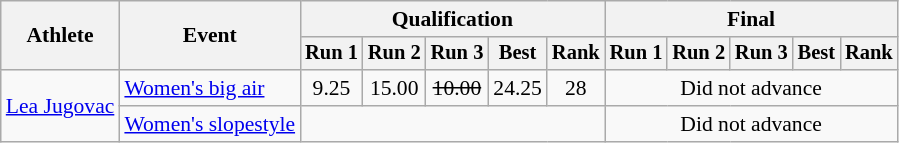<table class=wikitable style=font-size:90%;text-align:center>
<tr>
<th rowspan=2>Athlete</th>
<th rowspan=2>Event</th>
<th colspan=5>Qualification</th>
<th colspan=5>Final</th>
</tr>
<tr style="font-size:95%">
<th>Run 1</th>
<th>Run 2</th>
<th>Run 3</th>
<th>Best</th>
<th>Rank</th>
<th>Run 1</th>
<th>Run 2</th>
<th>Run 3</th>
<th>Best</th>
<th>Rank</th>
</tr>
<tr>
<td align=left rowspan=2><a href='#'>Lea Jugovac</a></td>
<td align=left><a href='#'>Women's big air</a></td>
<td>9.25</td>
<td>15.00</td>
<td><s>10.00</s></td>
<td>24.25</td>
<td>28</td>
<td colspan=5>Did not advance</td>
</tr>
<tr>
<td align=left><a href='#'>Women's slopestyle</a></td>
<td colspan=5></td>
<td colspan=5>Did not advance</td>
</tr>
</table>
